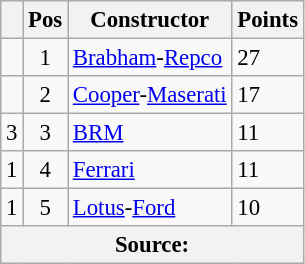<table class="wikitable" style="font-size: 95%;">
<tr>
<th></th>
<th>Pos</th>
<th>Constructor</th>
<th>Points</th>
</tr>
<tr>
<td align="left"></td>
<td align="center">1</td>
<td> <a href='#'>Brabham</a>-<a href='#'>Repco</a></td>
<td align="left">27</td>
</tr>
<tr>
<td align="left"></td>
<td align="center">2</td>
<td> <a href='#'>Cooper</a>-<a href='#'>Maserati</a></td>
<td align="left">17</td>
</tr>
<tr>
<td align="left"> 3</td>
<td align="center">3</td>
<td> <a href='#'>BRM</a></td>
<td align="left">11</td>
</tr>
<tr>
<td align="left"> 1</td>
<td align="center">4</td>
<td> <a href='#'>Ferrari</a></td>
<td align="left">11</td>
</tr>
<tr>
<td align="left"> 1</td>
<td align="center">5</td>
<td> <a href='#'>Lotus</a>-<a href='#'>Ford</a></td>
<td align="left">10</td>
</tr>
<tr>
<th colspan=4>Source:</th>
</tr>
</table>
